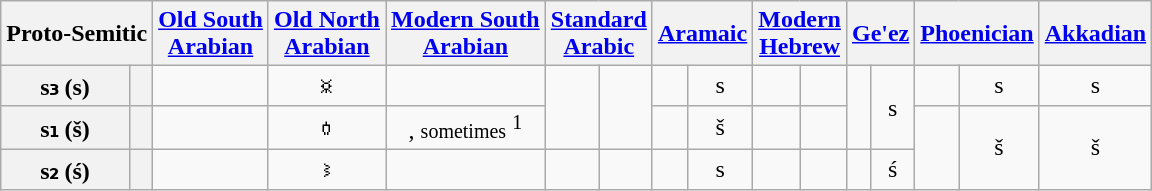<table class="wikitable" style="text-align:center;">
<tr>
<th colspan="2">Proto-Semitic</th>
<th><a href='#'>Old South</a><br><a href='#'>Arabian</a></th>
<th><a href='#'>Old North</a><br><a href='#'>Arabian</a></th>
<th><a href='#'>Modern South</a><br><a href='#'>Arabian</a></th>
<th colspan="2"><a href='#'>Standard</a><br><a href='#'>Arabic</a></th>
<th colspan="2"><a href='#'>Aramaic</a></th>
<th colspan="2"><a href='#'>Modern</a><br><a href='#'>Hebrew</a></th>
<th colspan="2"><a href='#'>Ge'ez</a></th>
<th colspan="2"><a href='#'>Phoenician</a></th>
<th><a href='#'>Akkadian</a></th>
</tr>
<tr>
<th>s₃ (s)</th>
<th></th>
<td></td>
<td>𐪏</td>
<td></td>
<td rowspan="2"><big></big></td>
<td rowspan="2"></td>
<td></td>
<td>s</td>
<td></td>
<td></td>
<td rowspan="2"></td>
<td rowspan="2">s</td>
<td></td>
<td>s</td>
<td>s</td>
</tr>
<tr>
<th>s₁ (š)</th>
<th></th>
<td></td>
<td>𐪊</td>
<td>, <small>sometimes</small> <sup>1</sup></td>
<td></td>
<td>š</td>
<td></td>
<td></td>
<td rowspan="2"></td>
<td rowspan="2">š</td>
<td rowspan="2">š</td>
</tr>
<tr>
<th>s₂ (ś)</th>
<th></th>
<td></td>
<td>𐪆</td>
<td></td>
<td><big></big></td>
<td></td>
<td></td>
<td>s</td>
<td></td>
<td></td>
<td></td>
<td>ś</td>
</tr>
</table>
